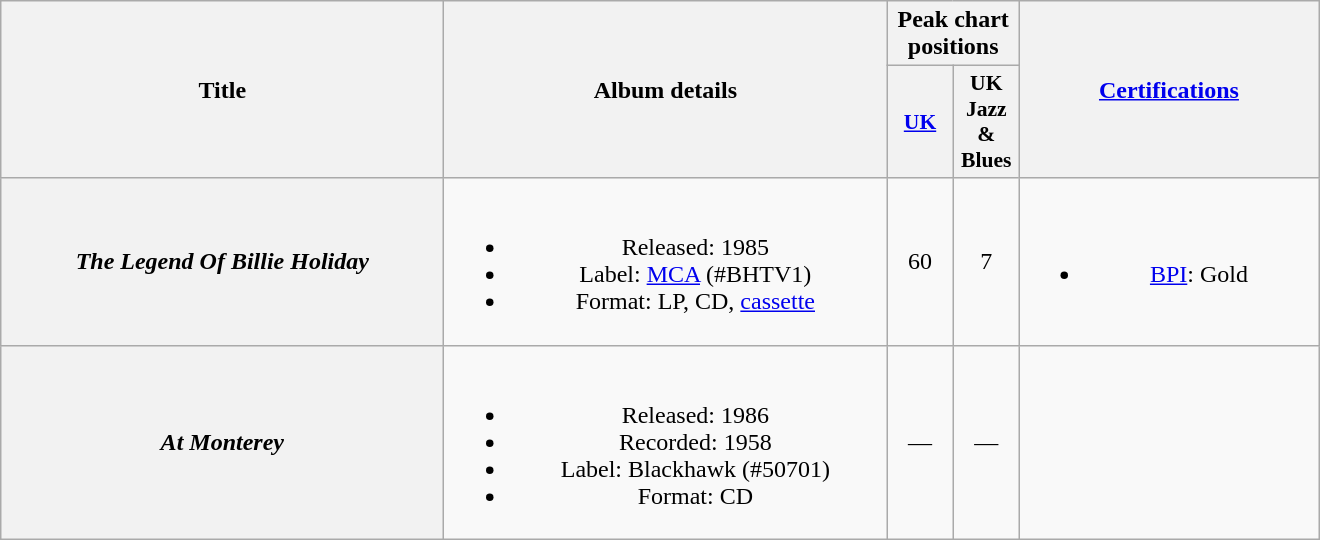<table class="wikitable plainrowheaders" style="text-align:center;">
<tr>
<th scope="col" rowspan="2" style="width:18em;">Title</th>
<th scope="col" rowspan="2" style="width:18em;">Album details</th>
<th scope="col" colspan="2">Peak chart positions</th>
<th scope="col" rowspan="2" style="width:12em;"><a href='#'>Certifications</a></th>
</tr>
<tr>
<th scope="col" style="width:2.6em; font-size:90%;"><a href='#'>UK</a><br></th>
<th scope="col" style="width:2.6em; font-size:90%;">UK<br>Jazz & Blues<br></th>
</tr>
<tr>
<th scope="row"><em>The Legend Of Billie Holiday</em></th>
<td><br><ul><li>Released: 1985</li><li>Label: <a href='#'>MCA</a> (#BHTV1)</li><li>Format: LP, CD, <a href='#'>cassette</a></li></ul></td>
<td style="text-align:center;">60</td>
<td style="text-align:center;">7</td>
<td><br><ul><li><a href='#'>BPI</a>: Gold</li></ul></td>
</tr>
<tr>
<th scope="row"><em>At Monterey</em></th>
<td><br><ul><li>Released: 1986</li><li>Recorded: 1958</li><li>Label: Blackhawk (#50701)</li><li>Format: CD</li></ul></td>
<td style="text-align:center;">—</td>
<td style="text-align:center;">—</td>
<td></td>
</tr>
</table>
